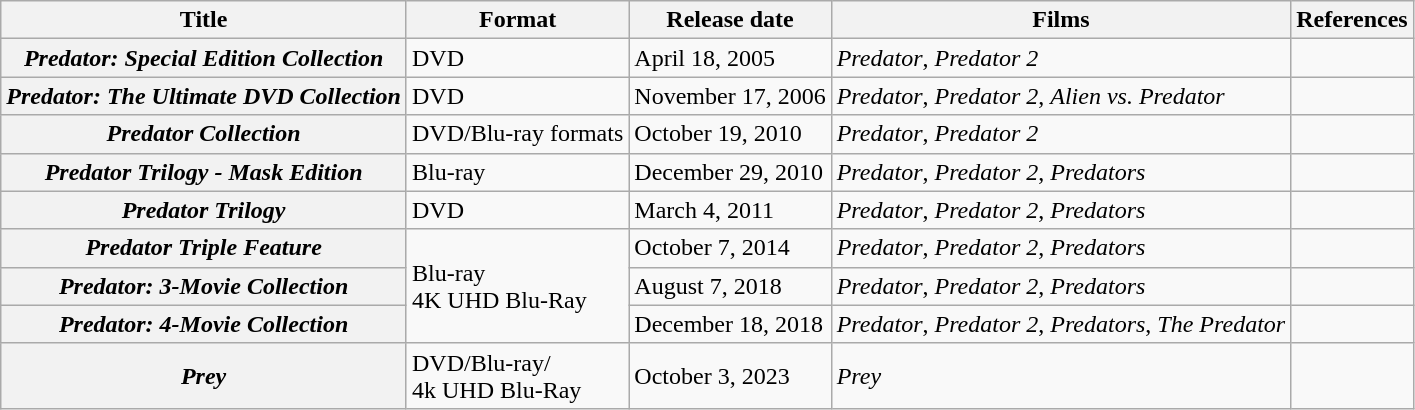<table class="wikitable plainrowheaders">
<tr>
<th scope="col">Title</th>
<th scope="col">Format</th>
<th scope="col">Release date</th>
<th scope="col">Films</th>
<th scope="col">References</th>
</tr>
<tr>
<th scope="row"><em>Predator: Special Edition Collection</em></th>
<td>DVD</td>
<td>April 18, 2005</td>
<td style="text-align:left"><em>Predator</em>, <em>Predator 2</em></td>
<td style="text-align:center;"></td>
</tr>
<tr>
<th scope="row"><em>Predator: The Ultimate DVD Collection</em></th>
<td>DVD</td>
<td>November 17, 2006</td>
<td style="text-align:left"><em>Predator</em>, <em>Predator 2</em>, <em>Alien vs. Predator</em></td>
<td style="text-align:center;"></td>
</tr>
<tr>
<th scope="row"><em>Predator Collection</em></th>
<td>DVD/Blu-ray formats</td>
<td>October 19, 2010</td>
<td style="text-align:left"><em>Predator</em>, <em>Predator 2</em></td>
<td style="text-align:center;"></td>
</tr>
<tr>
<th scope="row"><em>Predator Trilogy - Mask Edition</em></th>
<td>Blu-ray</td>
<td>December 29, 2010</td>
<td style="text-align:left"><em>Predator</em>, <em>Predator 2</em>, <em>Predators</em></td>
<td style="text-align:center;"></td>
</tr>
<tr>
<th scope="row"><em>Predator Trilogy</em></th>
<td>DVD</td>
<td>March 4, 2011</td>
<td style="text-align:left"><em>Predator</em>, <em>Predator 2</em>, <em>Predators</em></td>
<td style="text-align:center;"></td>
</tr>
<tr>
<th scope="row"><em>Predator Triple Feature</em></th>
<td rowspan="3">Blu-ray<br>4K UHD Blu-Ray</td>
<td>October 7, 2014</td>
<td style="text-align:left"><em>Predator</em>, <em>Predator 2</em>, <em>Predators</em></td>
<td style="text-align:center;"></td>
</tr>
<tr>
<th scope="row"><em>Predator: 3-Movie Collection</em></th>
<td>August 7, 2018</td>
<td style="text-align:left"><em>Predator</em>, <em>Predator 2</em>, <em>Predators</em></td>
<td style="text-align:center;"></td>
</tr>
<tr>
<th scope="row"><em>Predator: 4-Movie Collection</em></th>
<td>December 18, 2018</td>
<td style="text-align:left"><em>Predator</em>, <em>Predator 2</em>, <em>Predators</em>, <em>The Predator</em></td>
<td style="text-align:center;"></td>
</tr>
<tr>
<th><em>Prey</em></th>
<td>DVD/Blu-ray/<br>4k UHD Blu-Ray</td>
<td>October 3, 2023</td>
<td><em>Prey</em></td>
<td></td>
</tr>
</table>
